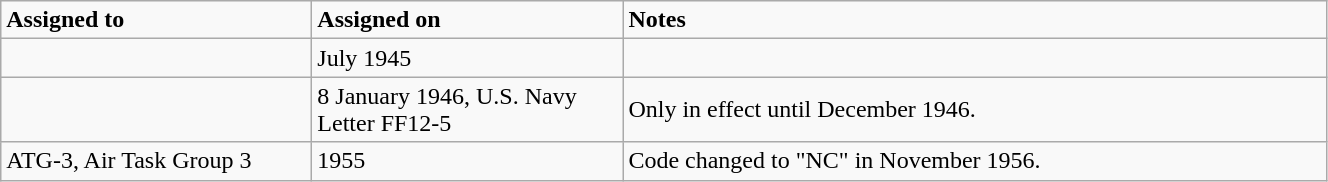<table class="wikitable" style="width: 70%;">
<tr>
<td style="width: 200px;"><strong>Assigned to</strong></td>
<td style="width: 200px;"><strong>Assigned on</strong></td>
<td><strong>Notes</strong></td>
</tr>
<tr>
<td></td>
<td>July 1945</td>
<td></td>
</tr>
<tr>
<td></td>
<td>8 January 1946, U.S. Navy Letter FF12-5</td>
<td>Only in effect until December 1946.</td>
</tr>
<tr>
<td>ATG-3, Air Task Group 3</td>
<td>1955</td>
<td>Code changed to "NC" in November 1956.</td>
</tr>
</table>
